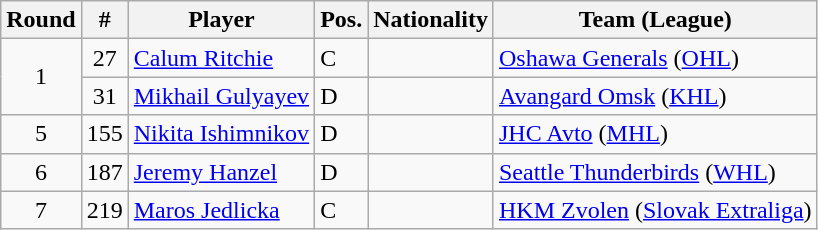<table class="wikitable">
<tr>
<th>Round</th>
<th>#</th>
<th>Player</th>
<th>Pos.</th>
<th>Nationality</th>
<th>Team (League)</th>
</tr>
<tr>
<td rowspan=2 style="text-align:center;">1</td>
<td style="text-align:center;">27</td>
<td><a href='#'>Calum Ritchie</a></td>
<td>C</td>
<td></td>
<td><a href='#'>Oshawa Generals</a> (<a href='#'>OHL</a>)</td>
</tr>
<tr>
<td style="text-align:center;">31</td>
<td><a href='#'>Mikhail Gulyayev</a></td>
<td>D</td>
<td></td>
<td><a href='#'>Avangard Omsk</a> (<a href='#'>KHL</a>)</td>
</tr>
<tr>
<td style="text-align:center;">5</td>
<td style="text-align:center;">155</td>
<td><a href='#'>Nikita Ishimnikov</a></td>
<td>D</td>
<td></td>
<td><a href='#'>JHC Avto</a> (<a href='#'>MHL</a>)</td>
</tr>
<tr>
<td style="text-align:center;">6</td>
<td style="text-align:center;">187</td>
<td><a href='#'>Jeremy Hanzel</a></td>
<td>D</td>
<td></td>
<td><a href='#'>Seattle Thunderbirds</a> (<a href='#'>WHL</a>)</td>
</tr>
<tr>
<td style="text-align:center;">7</td>
<td style="text-align:center;">219</td>
<td><a href='#'>Maros Jedlicka</a></td>
<td>C</td>
<td></td>
<td><a href='#'>HKM Zvolen</a> (<a href='#'>Slovak Extraliga</a>)</td>
</tr>
</table>
